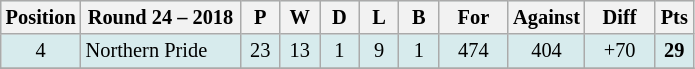<table class="wikitable" style="text-align:center; font-size:85%;">
<tr style="background: #d7ebed;">
<th width="40" abbr="Position">Position</th>
<th width="100">Round 24 – 2018</th>
<th width="20" abbr="Played">P</th>
<th width="20" abbr="Won">W</th>
<th width="20" abbr="Drawn">D</th>
<th width="20" abbr="Lost">L</th>
<th width="20" abbr="Bye">B</th>
<th width="40" abbr="Points for">For</th>
<th width="40" abbr="Points against">Against</th>
<th width="40" abbr="Points difference">Diff</th>
<th width=20 abbr="Points">Pts</th>
</tr>
<tr style="background: #d7ebed;">
<td>4</td>
<td style="text-align:left;"> Northern Pride</td>
<td>23</td>
<td>13</td>
<td>1</td>
<td>9</td>
<td>1</td>
<td>474</td>
<td>404</td>
<td>+70</td>
<td><strong>29</strong></td>
</tr>
<tr>
</tr>
</table>
